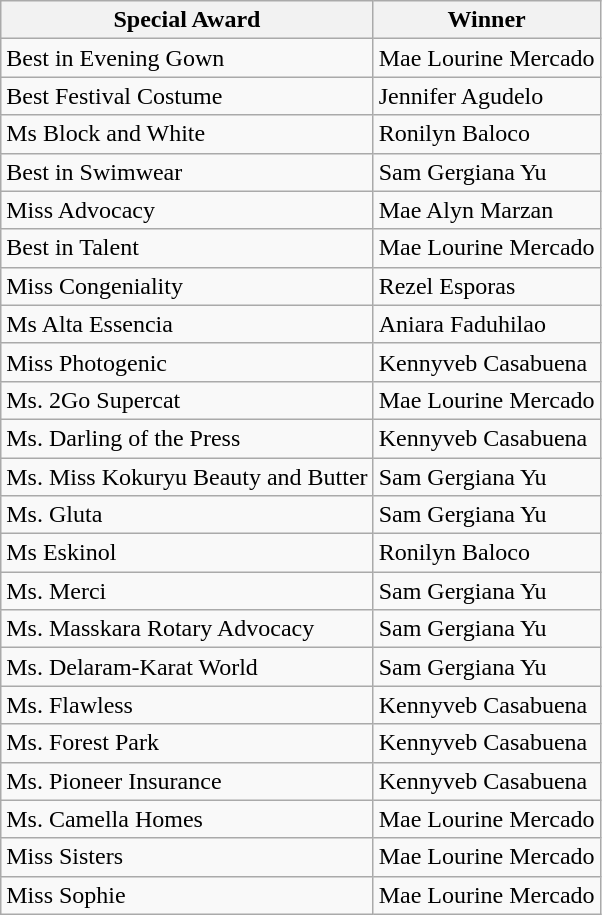<table class="wikitable">
<tr>
<th>Special Award</th>
<th>Winner</th>
</tr>
<tr>
<td>Best in Evening Gown</td>
<td>Mae Lourine Mercado</td>
</tr>
<tr>
<td>Best Festival Costume</td>
<td>Jennifer Agudelo</td>
</tr>
<tr>
<td>Ms Block and White</td>
<td>Ronilyn Baloco</td>
</tr>
<tr>
<td>Best in Swimwear</td>
<td>Sam Gergiana Yu</td>
</tr>
<tr>
<td>Miss Advocacy</td>
<td>Mae Alyn Marzan</td>
</tr>
<tr>
<td>Best in Talent</td>
<td>Mae Lourine Mercado</td>
</tr>
<tr>
<td>Miss Congeniality</td>
<td>Rezel Esporas</td>
</tr>
<tr>
<td>Ms Alta Essencia</td>
<td>Aniara Faduhilao</td>
</tr>
<tr>
<td>Miss Photogenic</td>
<td>Kennyveb Casabuena</td>
</tr>
<tr>
<td>Ms. 2Go Supercat</td>
<td>Mae Lourine Mercado</td>
</tr>
<tr>
<td>Ms. Darling of the Press</td>
<td>Kennyveb Casabuena</td>
</tr>
<tr>
<td>Ms. Miss Kokuryu Beauty and Butter</td>
<td>Sam Gergiana Yu</td>
</tr>
<tr>
<td>Ms. Gluta</td>
<td>Sam Gergiana Yu</td>
</tr>
<tr>
<td>Ms Eskinol</td>
<td>Ronilyn Baloco</td>
</tr>
<tr>
<td>Ms. Merci</td>
<td>Sam Gergiana Yu</td>
</tr>
<tr>
<td>Ms. Masskara Rotary Advocacy</td>
<td>Sam Gergiana Yu</td>
</tr>
<tr>
<td>Ms. Delaram-Karat World</td>
<td>Sam Gergiana Yu</td>
</tr>
<tr>
<td>Ms. Flawless</td>
<td>Kennyveb Casabuena</td>
</tr>
<tr>
<td>Ms. Forest Park</td>
<td>Kennyveb Casabuena</td>
</tr>
<tr>
<td>Ms. Pioneer Insurance</td>
<td>Kennyveb Casabuena</td>
</tr>
<tr>
<td>Ms. Camella Homes</td>
<td>Mae Lourine Mercado</td>
</tr>
<tr>
<td>Miss Sisters</td>
<td>Mae Lourine Mercado</td>
</tr>
<tr>
<td>Miss Sophie</td>
<td>Mae Lourine Mercado</td>
</tr>
</table>
